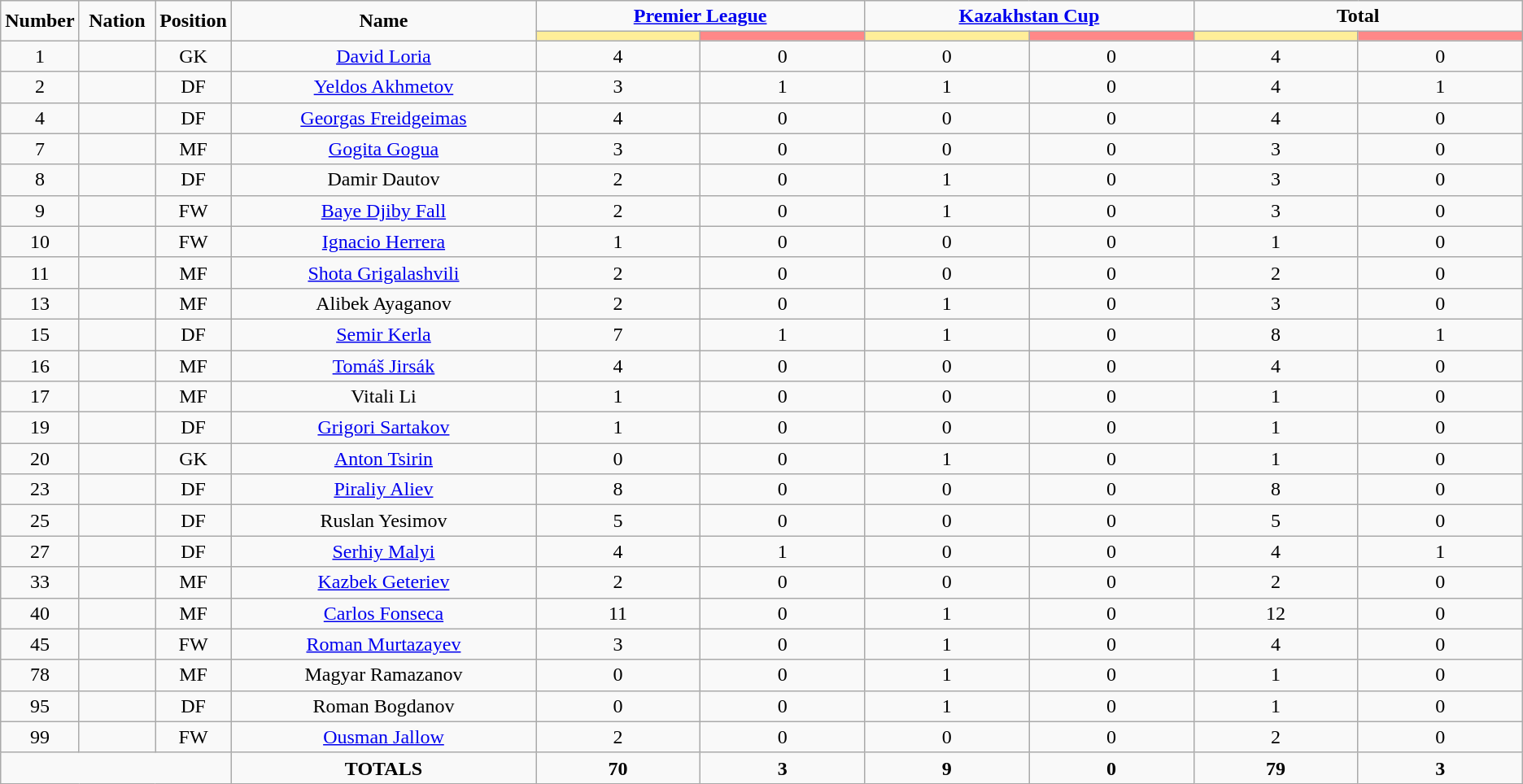<table class="wikitable" style="text-align:center;">
<tr>
<td rowspan="2"  style="width:5%; text-align:center;"><strong>Number</strong></td>
<td rowspan="2"  style="width:5%; text-align:center;"><strong>Nation</strong></td>
<td rowspan="2"  style="width:5%; text-align:center;"><strong>Position</strong></td>
<td rowspan="2"  style="width:20%; text-align:center;"><strong>Name</strong></td>
<td colspan="2" style="text-align:center;"><strong><a href='#'>Premier League</a></strong></td>
<td colspan="2" style="text-align:center;"><strong><a href='#'>Kazakhstan Cup</a></strong></td>
<td colspan="2" style="text-align:center;"><strong>Total</strong></td>
</tr>
<tr>
<th style="width:60px; background:#fe9;"></th>
<th style="width:60px; background:#ff8888;"></th>
<th style="width:60px; background:#fe9;"></th>
<th style="width:60px; background:#ff8888;"></th>
<th style="width:60px; background:#fe9;"></th>
<th style="width:60px; background:#ff8888;"></th>
</tr>
<tr>
<td>1</td>
<td></td>
<td>GK</td>
<td><a href='#'>David Loria</a></td>
<td>4</td>
<td>0</td>
<td>0</td>
<td>0</td>
<td>4</td>
<td>0</td>
</tr>
<tr>
<td>2</td>
<td></td>
<td>DF</td>
<td><a href='#'>Yeldos Akhmetov</a></td>
<td>3</td>
<td>1</td>
<td>1</td>
<td>0</td>
<td>4</td>
<td>1</td>
</tr>
<tr>
<td>4</td>
<td></td>
<td>DF</td>
<td><a href='#'>Georgas Freidgeimas</a></td>
<td>4</td>
<td>0</td>
<td>0</td>
<td>0</td>
<td>4</td>
<td>0</td>
</tr>
<tr>
<td>7</td>
<td></td>
<td>MF</td>
<td><a href='#'>Gogita Gogua</a></td>
<td>3</td>
<td>0</td>
<td>0</td>
<td>0</td>
<td>3</td>
<td>0</td>
</tr>
<tr>
<td>8</td>
<td></td>
<td>DF</td>
<td>Damir Dautov</td>
<td>2</td>
<td>0</td>
<td>1</td>
<td>0</td>
<td>3</td>
<td>0</td>
</tr>
<tr>
<td>9</td>
<td></td>
<td>FW</td>
<td><a href='#'>Baye Djiby Fall</a></td>
<td>2</td>
<td>0</td>
<td>1</td>
<td>0</td>
<td>3</td>
<td>0</td>
</tr>
<tr>
<td>10</td>
<td></td>
<td>FW</td>
<td><a href='#'>Ignacio Herrera</a></td>
<td>1</td>
<td>0</td>
<td>0</td>
<td>0</td>
<td>1</td>
<td>0</td>
</tr>
<tr>
<td>11</td>
<td></td>
<td>MF</td>
<td><a href='#'>Shota Grigalashvili</a></td>
<td>2</td>
<td>0</td>
<td>0</td>
<td>0</td>
<td>2</td>
<td>0</td>
</tr>
<tr>
<td>13</td>
<td></td>
<td>MF</td>
<td>Alibek Ayaganov</td>
<td>2</td>
<td>0</td>
<td>1</td>
<td>0</td>
<td>3</td>
<td>0</td>
</tr>
<tr>
<td>15</td>
<td></td>
<td>DF</td>
<td><a href='#'>Semir Kerla</a></td>
<td>7</td>
<td>1</td>
<td>1</td>
<td>0</td>
<td>8</td>
<td>1</td>
</tr>
<tr>
<td>16</td>
<td></td>
<td>MF</td>
<td><a href='#'>Tomáš Jirsák</a></td>
<td>4</td>
<td>0</td>
<td>0</td>
<td>0</td>
<td>4</td>
<td>0</td>
</tr>
<tr>
<td>17</td>
<td></td>
<td>MF</td>
<td>Vitali Li</td>
<td>1</td>
<td>0</td>
<td>0</td>
<td>0</td>
<td>1</td>
<td>0</td>
</tr>
<tr>
<td>19</td>
<td></td>
<td>DF</td>
<td><a href='#'>Grigori Sartakov</a></td>
<td>1</td>
<td>0</td>
<td>0</td>
<td>0</td>
<td>1</td>
<td>0</td>
</tr>
<tr>
<td>20</td>
<td></td>
<td>GK</td>
<td><a href='#'>Anton Tsirin</a></td>
<td>0</td>
<td>0</td>
<td>1</td>
<td>0</td>
<td>1</td>
<td>0</td>
</tr>
<tr>
<td>23</td>
<td></td>
<td>DF</td>
<td><a href='#'>Piraliy Aliev</a></td>
<td>8</td>
<td>0</td>
<td>0</td>
<td>0</td>
<td>8</td>
<td>0</td>
</tr>
<tr>
<td>25</td>
<td></td>
<td>DF</td>
<td>Ruslan Yesimov</td>
<td>5</td>
<td>0</td>
<td>0</td>
<td>0</td>
<td>5</td>
<td>0</td>
</tr>
<tr>
<td>27</td>
<td></td>
<td>DF</td>
<td><a href='#'>Serhiy Malyi</a></td>
<td>4</td>
<td>1</td>
<td>0</td>
<td>0</td>
<td>4</td>
<td>1</td>
</tr>
<tr>
<td>33</td>
<td></td>
<td>MF</td>
<td><a href='#'>Kazbek Geteriev</a></td>
<td>2</td>
<td>0</td>
<td>0</td>
<td>0</td>
<td>2</td>
<td>0</td>
</tr>
<tr>
<td>40</td>
<td></td>
<td>MF</td>
<td><a href='#'>Carlos Fonseca</a></td>
<td>11</td>
<td>0</td>
<td>1</td>
<td>0</td>
<td>12</td>
<td>0</td>
</tr>
<tr>
<td>45</td>
<td></td>
<td>FW</td>
<td><a href='#'>Roman Murtazayev</a></td>
<td>3</td>
<td>0</td>
<td>1</td>
<td>0</td>
<td>4</td>
<td>0</td>
</tr>
<tr>
<td>78</td>
<td></td>
<td>MF</td>
<td>Magyar Ramazanov</td>
<td>0</td>
<td>0</td>
<td>1</td>
<td>0</td>
<td>1</td>
<td>0</td>
</tr>
<tr>
<td>95</td>
<td></td>
<td>DF</td>
<td>Roman Bogdanov</td>
<td>0</td>
<td>0</td>
<td>1</td>
<td>0</td>
<td>1</td>
<td>0</td>
</tr>
<tr>
<td>99</td>
<td></td>
<td>FW</td>
<td><a href='#'>Ousman Jallow</a></td>
<td>2</td>
<td>0</td>
<td>0</td>
<td>0</td>
<td>2</td>
<td>0</td>
</tr>
<tr>
<td colspan="3"></td>
<td><strong>TOTALS</strong></td>
<td><strong>70</strong></td>
<td><strong>3</strong></td>
<td><strong>9</strong></td>
<td><strong>0</strong></td>
<td><strong>79</strong></td>
<td><strong>3</strong></td>
</tr>
</table>
